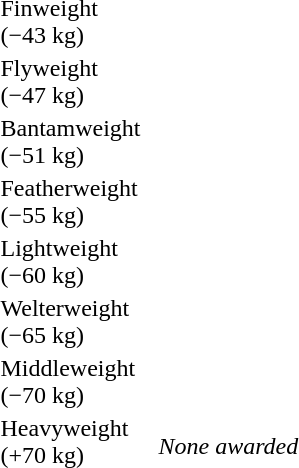<table>
<tr>
<td rowspan=2>Finweight<br>(−43 kg)</td>
<td rowspan=2></td>
<td rowspan=2></td>
<td></td>
</tr>
<tr>
<td></td>
</tr>
<tr>
<td rowspan=2>Flyweight<br>(−47 kg)</td>
<td rowspan=2></td>
<td rowspan=2></td>
<td></td>
</tr>
<tr>
<td></td>
</tr>
<tr>
<td rowspan=2>Bantamweight<br>(−51 kg)</td>
<td rowspan=2></td>
<td rowspan=2></td>
<td></td>
</tr>
<tr>
<td></td>
</tr>
<tr>
<td rowspan=2>Featherweight<br>(−55 kg)</td>
<td rowspan=2></td>
<td rowspan=2></td>
<td></td>
</tr>
<tr>
<td></td>
</tr>
<tr>
<td rowspan=2>Lightweight<br>(−60 kg)</td>
<td rowspan=2></td>
<td rowspan=2></td>
<td></td>
</tr>
<tr>
<td></td>
</tr>
<tr>
<td rowspan=2>Welterweight<br>(−65 kg)</td>
<td rowspan=2></td>
<td rowspan=2></td>
<td></td>
</tr>
<tr>
<td></td>
</tr>
<tr>
<td rowspan=2>Middleweight<br>(−70 kg)</td>
<td rowspan=2></td>
<td rowspan=2></td>
<td></td>
</tr>
<tr>
<td></td>
</tr>
<tr>
<td rowspan=2>Heavyweight<br>(+70 kg)</td>
<td rowspan=2></td>
<td rowspan=2></td>
<td></td>
</tr>
<tr>
<td><em>None awarded</em></td>
</tr>
</table>
